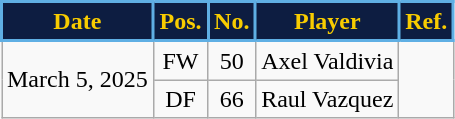<table class="wikitable" style="text-align:center; font-size:100%; ">
<tr>
<th style="background:#0D1D41; color:#F8CC00; border:2px solid #5FAFE4;" scope="col"><strong>Date</strong></th>
<th style="background:#0D1D41; color:#F8CC00; border:2px solid #5FAFE4;" scope="col"><strong>Pos.</strong></th>
<th style="background:#0D1D41; color:#F8CC00; border:2px solid #5FAFE4;" scope="col"><strong>No.</strong></th>
<th style="background:#0D1D41; color:#F8CC00; border:2px solid #5FAFE4;" scope="col"><strong>Player</strong></th>
<th style="background:#0D1D41; color:#F8CC00; border:2px solid #5FAFE4;" scope="col"><strong>Ref.</strong></th>
</tr>
<tr>
<td rowspan=4>March 5, 2025</td>
<td style="text-align:center;">FW</td>
<td style="text-align:center;">50</td>
<td align=left> Axel Valdivia</td>
<td rowspan=2></td>
</tr>
<tr>
<td style="text-align:center;">DF</td>
<td style="text-align:center;">66</td>
<td align=left> Raul Vazquez</td>
</tr>
</table>
